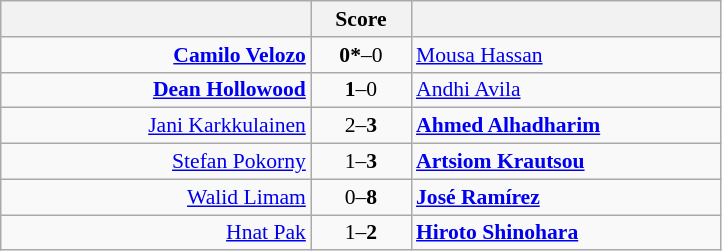<table class="wikitable" style="text-align: center; font-size:90% ">
<tr>
<th align="right" width="200"></th>
<th width="60">Score</th>
<th align="left" width="200"></th>
</tr>
<tr>
<td align=right><strong><a href='#'>Camilo Velozo</a> </strong></td>
<td align=center><strong>0*</strong>–0</td>
<td align=left> <a href='#'>Mousa Hassan</a></td>
</tr>
<tr>
<td align=right><strong><a href='#'>Dean Hollowood</a> </strong></td>
<td align=center><strong>1</strong>–0</td>
<td align=left> <a href='#'>Andhi Avila</a></td>
</tr>
<tr>
<td align=right><a href='#'>Jani Karkkulainen</a> </td>
<td align=center>2–<strong>3</strong></td>
<td align=left><strong> <a href='#'>Ahmed Alhadharim</a></strong></td>
</tr>
<tr>
<td align=right><a href='#'>Stefan Pokorny</a> </td>
<td align=center>1–<strong>3</strong></td>
<td align=left><strong> <a href='#'>Artsiom Krautsou</a></strong></td>
</tr>
<tr>
<td align=right><a href='#'>Walid Limam</a> </td>
<td align=center>0–<strong>8</strong></td>
<td align=left><strong> <a href='#'>José Ramírez</a></strong></td>
</tr>
<tr>
<td align=right><a href='#'>Hnat Pak</a> </td>
<td align=center>1–<strong>2</strong></td>
<td align=left><strong> <a href='#'>Hiroto Shinohara</a></strong></td>
</tr>
</table>
